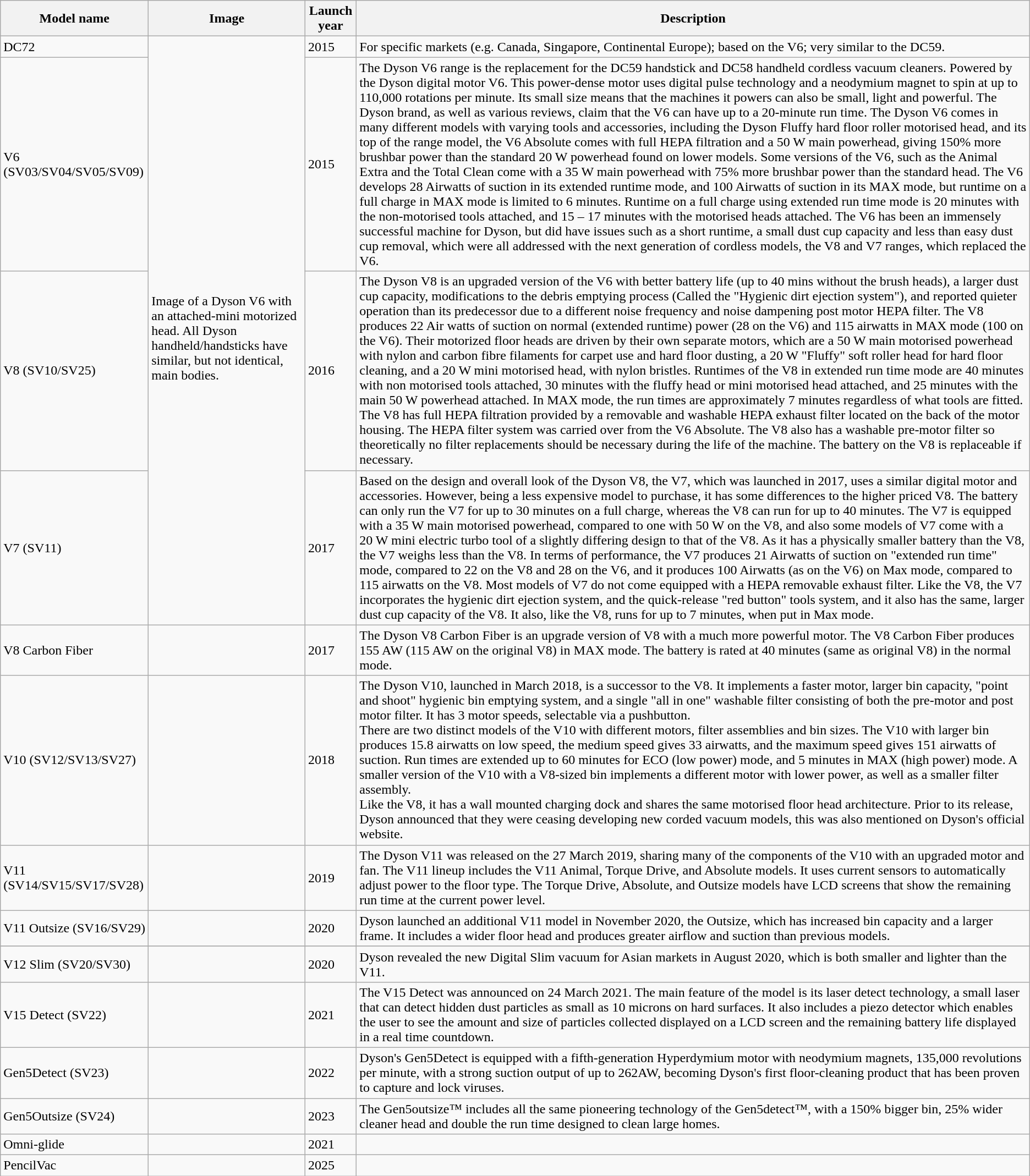<table class="wikitable sortable">
<tr>
<th>Model name</th>
<th>Image</th>
<th>Launch year</th>
<th>Description</th>
</tr>
<tr>
<td>DC72</td>
<td rowspan="4"><br>Image of a Dyson V6 with an attached-mini motorized head. All Dyson handheld/handsticks have similar, but not identical, main bodies.</td>
<td>2015</td>
<td>For specific markets (e.g. Canada, Singapore, Continental Europe); based on the V6; very similar to the DC59.</td>
</tr>
<tr>
<td>V6 (SV03/SV04/SV05/SV09)</td>
<td>2015</td>
<td>The Dyson V6 range is the replacement for the DC59 handstick and DC58 handheld cordless vacuum cleaners. Powered by the Dyson digital motor V6. This power-dense motor uses digital pulse technology and a neodymium magnet to spin at up to 110,000 rotations per minute. Its small size means that the machines it powers can also be small, light and powerful. The Dyson brand, as well as various reviews, claim that the V6 can have up to a 20-minute run time. The Dyson V6 comes in many different models with varying tools and accessories, including the Dyson Fluffy hard floor roller motorised head, and its top of the range model, the V6 Absolute comes with full HEPA filtration and a 50 W main powerhead, giving 150% more brushbar power than the standard 20 W powerhead found on lower models. Some versions of the V6, such as the Animal Extra and the Total Clean come with a 35 W main powerhead with 75% more brushbar power than the standard head. The V6 develops 28 Airwatts of suction in its extended runtime mode, and 100 Airwatts of suction in its MAX mode, but runtime on a full charge in MAX mode is limited to 6 minutes. Runtime on a full charge using extended run time mode is 20 minutes with the non-motorised tools attached, and 15 – 17 minutes with the motorised heads attached. The V6 has been an immensely successful machine for Dyson, but did have issues such as a short runtime, a small dust cup capacity and less than easy dust cup removal, which were all addressed with the next generation of cordless models, the V8 and V7 ranges, which replaced the V6.</td>
</tr>
<tr>
<td>V8 (SV10/SV25)</td>
<td>2016</td>
<td>The Dyson V8 is an upgraded version of the V6 with better battery life (up to 40 mins without the brush heads), a larger dust cup capacity, modifications to the debris emptying process (Called the "Hygienic dirt ejection system"), and reported quieter operation than its predecessor due to a different noise frequency and noise dampening post motor HEPA filter. The V8 produces 22 Air watts of suction on normal (extended runtime) power (28 on the V6) and 115 airwatts in MAX mode (100 on the V6). Their motorized floor heads are driven by their own separate motors, which are a 50 W main motorised powerhead with nylon and carbon fibre filaments for carpet use and hard floor dusting, a 20 W "Fluffy" soft roller head for hard floor cleaning, and a 20 W mini motorised head, with nylon bristles. Runtimes of the V8 in extended run time mode are 40 minutes with non motorised tools attached, 30 minutes with the fluffy head or mini motorised head attached, and 25 minutes with the main 50 W powerhead attached. In MAX mode, the run times are approximately 7 minutes regardless of what tools are fitted. The V8 has full HEPA filtration provided by a removable and washable HEPA exhaust filter located on the back of the motor housing. The HEPA filter system was carried over from the V6 Absolute. The V8 also has a washable pre-motor filter so theoretically no filter replacements should be necessary during the life of the machine. The battery on the V8 is replaceable if necessary.</td>
</tr>
<tr>
<td>V7 (SV11)</td>
<td>2017</td>
<td>Based on the design and overall look of the Dyson V8, the V7, which was launched in 2017, uses a similar digital motor and accessories. However, being a less expensive model to purchase, it has some differences to the higher priced V8. The battery can only run the V7 for up to 30 minutes on a full charge, whereas the V8 can run for up to 40 minutes. The V7 is equipped with a 35 W main motorised powerhead, compared to one with 50 W on the V8, and also some models of V7 come with a 20 W mini electric turbo tool of a slightly differing design to that of the V8. As it has a physically smaller battery than the V8, the V7 weighs less than the V8. In terms of performance, the V7 produces 21 Airwatts of suction on "extended run time" mode, compared to 22 on the V8 and 28 on the V6, and it produces 100 Airwatts (as on the V6) on Max mode, compared to 115 airwatts on the V8. Most models of V7 do not come equipped with a HEPA removable exhaust filter. Like the V8, the V7 incorporates the hygienic dirt ejection system, and the quick-release "red button" tools system, and it also has the same, larger dust cup capacity of the V8. It also, like the V8, runs for up to 7 minutes, when put in Max mode.</td>
</tr>
<tr>
<td>V8 Carbon Fiber</td>
<td></td>
<td>2017</td>
<td>The Dyson V8 Carbon Fiber is an upgrade version of V8 with a much more powerful motor. The V8 Carbon Fiber produces 155 AW (115 AW on the original V8) in MAX mode. The battery is rated at 40 minutes (same as original V8) in the normal mode.</td>
</tr>
<tr>
<td>V10 (SV12/SV13/SV27)</td>
<td></td>
<td>2018</td>
<td>The Dyson V10, launched in March 2018, is a successor to the V8. It implements a faster motor, larger bin capacity, "point and shoot" hygienic bin emptying system, and a single "all in one" washable filter consisting of both the pre-motor and post motor filter. It has 3 motor speeds, selectable via a pushbutton.<br>There are two distinct models of the V10 with different motors, filter assemblies and bin sizes. The V10 with larger bin produces 15.8 airwatts on low speed, the medium speed gives 33 airwatts, and the maximum speed gives 151 airwatts of suction. Run times are extended up to 60 minutes for ECO (low power) mode, and 5 minutes in MAX (high power) mode. A smaller version of the V10 with a V8-sized bin implements a different motor with lower power, as well as a smaller filter assembly.<br>Like the V8, it has a wall mounted charging dock and shares the same motorised floor head architecture. Prior to its release, Dyson announced that they were ceasing developing new corded vacuum models, this was also mentioned on Dyson's official website.</td>
</tr>
<tr>
<td>V11 (SV14/SV15/SV17/SV28)</td>
<td></td>
<td>2019</td>
<td>The Dyson V11 was released on the 27 March 2019, sharing many of the components of the V10 with an upgraded motor and fan. The V11 lineup includes the V11 Animal, Torque Drive, and Absolute models. It uses current sensors to automatically adjust power to the floor type. The Torque Drive, Absolute, and Outsize models have LCD screens that show the remaining run time at the current power level.</td>
</tr>
<tr>
<td>V11 Outsize (SV16/SV29)</td>
<td></td>
<td>2020</td>
<td>Dyson launched an additional V11 model in November 2020, the Outsize, which has increased bin capacity and a larger frame. It includes a wider floor head and produces greater airflow and suction than previous models.</td>
</tr>
<tr>
</tr>
<tr>
<td>V12 Slim (SV20/SV30)</td>
<td></td>
<td>2020</td>
<td>Dyson revealed the new Digital Slim vacuum for Asian markets in August 2020, which is both smaller and lighter than the V11.</td>
</tr>
<tr>
<td>V15 Detect (SV22)</td>
<td></td>
<td>2021</td>
<td>The V15 Detect was announced on 24 March 2021. The main feature of the model is its laser detect technology, a small laser that can detect hidden dust particles as small as 10 microns on hard surfaces. It also includes a piezo detector which enables the user to see the amount and size of particles collected displayed on a LCD screen and the remaining battery life displayed in a real time countdown.</td>
</tr>
<tr>
<td>Gen5Detect (SV23)</td>
<td></td>
<td>2022</td>
<td>Dyson's Gen5Detect is equipped with a fifth-generation Hyperdymium motor with neodymium magnets, 135,000 revolutions per minute, with a strong suction output of up to 262AW, becoming Dyson's first floor-cleaning product that has been proven to capture and lock viruses.</td>
</tr>
<tr>
<td>Gen5Outsize (SV24)</td>
<td></td>
<td>2023</td>
<td>The Gen5outsize™ includes all the same pioneering technology of the Gen5detect™, with a 150% bigger bin, 25% wider cleaner head and double the run time designed to clean large homes.</td>
</tr>
<tr>
<td>Omni-glide</td>
<td></td>
<td>2021</td>
<td></td>
</tr>
<tr>
<td>PencilVac</td>
<td></td>
<td>2025</td>
<td></td>
</tr>
</table>
